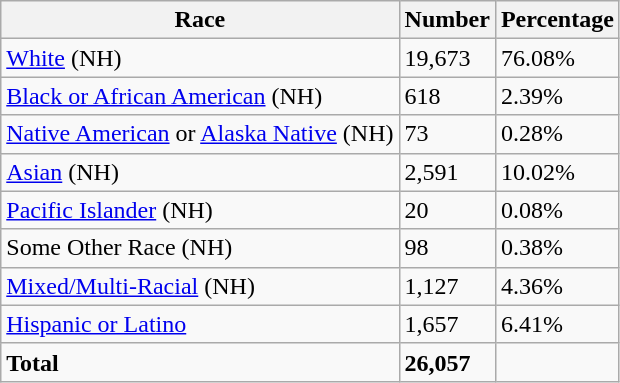<table class="wikitable">
<tr>
<th>Race</th>
<th>Number</th>
<th>Percentage</th>
</tr>
<tr>
<td><a href='#'>White</a> (NH)</td>
<td>19,673</td>
<td>76.08%</td>
</tr>
<tr>
<td><a href='#'>Black or African American</a> (NH)</td>
<td>618</td>
<td>2.39%</td>
</tr>
<tr>
<td><a href='#'>Native American</a> or <a href='#'>Alaska Native</a> (NH)</td>
<td>73</td>
<td>0.28%</td>
</tr>
<tr>
<td><a href='#'>Asian</a> (NH)</td>
<td>2,591</td>
<td>10.02%</td>
</tr>
<tr>
<td><a href='#'>Pacific Islander</a> (NH)</td>
<td>20</td>
<td>0.08%</td>
</tr>
<tr>
<td>Some Other Race (NH)</td>
<td>98</td>
<td>0.38%</td>
</tr>
<tr>
<td><a href='#'>Mixed/Multi-Racial</a> (NH)</td>
<td>1,127</td>
<td>4.36%</td>
</tr>
<tr>
<td><a href='#'>Hispanic or Latino</a></td>
<td>1,657</td>
<td>6.41%</td>
</tr>
<tr>
<td><strong>Total</strong></td>
<td><strong>26,057</strong></td>
<td></td>
</tr>
</table>
